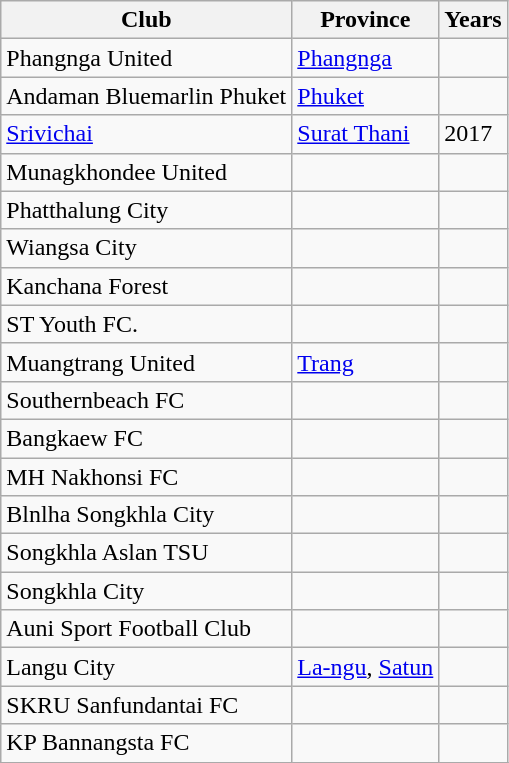<table class="wikitable">
<tr>
<th>Club</th>
<th>Province</th>
<th>Years</th>
</tr>
<tr>
<td>Phangnga United</td>
<td><a href='#'>Phangnga</a></td>
<td></td>
</tr>
<tr>
<td>Andaman Bluemarlin Phuket</td>
<td><a href='#'>Phuket</a></td>
<td></td>
</tr>
<tr>
<td><a href='#'>Srivichai</a></td>
<td><a href='#'>Surat Thani</a></td>
<td>2017</td>
</tr>
<tr>
<td>Munagkhondee United</td>
<td></td>
<td></td>
</tr>
<tr>
<td>Phatthalung City</td>
<td></td>
<td></td>
</tr>
<tr>
<td>Wiangsa City</td>
<td></td>
<td></td>
</tr>
<tr>
<td>Kanchana Forest</td>
<td></td>
<td></td>
</tr>
<tr>
<td>ST Youth FC.</td>
<td></td>
<td></td>
</tr>
<tr>
<td>Muangtrang United</td>
<td><a href='#'>Trang</a></td>
<td></td>
</tr>
<tr>
<td>Southernbeach FC</td>
<td></td>
<td></td>
</tr>
<tr>
<td>Bangkaew FC</td>
<td></td>
<td></td>
</tr>
<tr>
<td>MH Nakhonsi FC</td>
<td></td>
<td></td>
</tr>
<tr>
<td>Blnlha Songkhla City</td>
<td></td>
<td></td>
</tr>
<tr>
<td>Songkhla Aslan TSU</td>
<td></td>
<td></td>
</tr>
<tr>
<td>Songkhla City</td>
<td></td>
<td></td>
</tr>
<tr>
<td>Auni Sport Football Club</td>
<td></td>
<td></td>
</tr>
<tr>
<td>Langu City</td>
<td><a href='#'>La-ngu</a>, <a href='#'>Satun</a></td>
<td></td>
</tr>
<tr>
<td>SKRU Sanfundantai FC</td>
<td></td>
<td></td>
</tr>
<tr>
<td>KP Bannangsta FC</td>
<td></td>
<td></td>
</tr>
<tr>
</tr>
</table>
